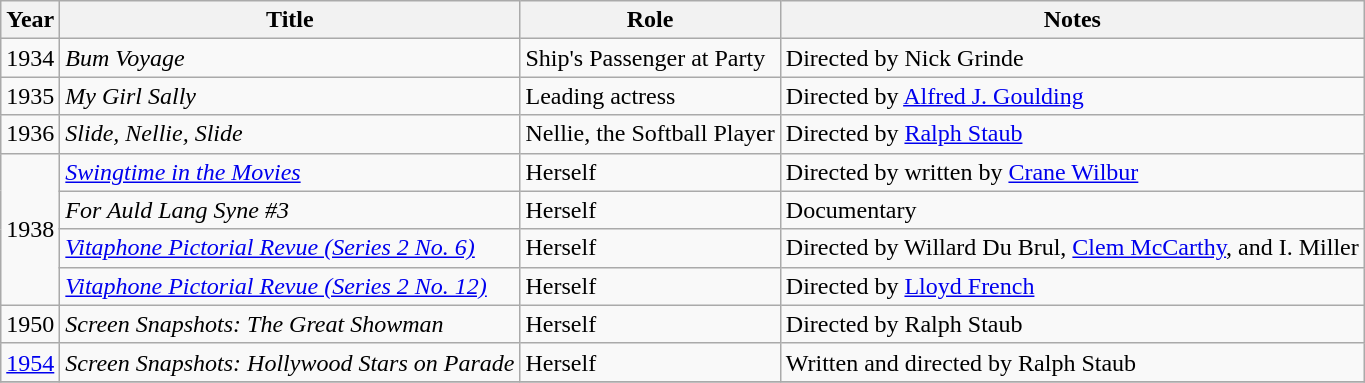<table class="wikitable sortable">
<tr>
<th>Year</th>
<th>Title</th>
<th>Role</th>
<th class="unsortable">Notes</th>
</tr>
<tr>
<td>1934</td>
<td><em>Bum Voyage</em></td>
<td>Ship's Passenger at Party</td>
<td>Directed by Nick Grinde</td>
</tr>
<tr>
<td>1935</td>
<td><em>My Girl Sally</em></td>
<td>Leading actress</td>
<td>Directed by <a href='#'>Alfred J. Goulding</a></td>
</tr>
<tr>
<td>1936</td>
<td><em>Slide, Nellie, Slide</em></td>
<td>Nellie, the Softball Player</td>
<td>Directed by <a href='#'>Ralph Staub</a></td>
</tr>
<tr>
<td rowspan="4">1938</td>
<td><em><a href='#'>Swingtime in the Movies</a></em></td>
<td>Herself</td>
<td>Directed by written by <a href='#'>Crane Wilbur</a></td>
</tr>
<tr>
<td><em>For Auld Lang Syne #3</em></td>
<td>Herself</td>
<td>Documentary</td>
</tr>
<tr>
<td><em><a href='#'>Vitaphone Pictorial Revue (Series 2 No. 6)</a></em></td>
<td>Herself</td>
<td>Directed by Willard Du Brul, <a href='#'>Clem McCarthy</a>, and I. Miller</td>
</tr>
<tr>
<td><em><a href='#'>Vitaphone Pictorial Revue (Series 2 No. 12)</a></em></td>
<td>Herself</td>
<td>Directed by <a href='#'>Lloyd French</a></td>
</tr>
<tr>
<td>1950</td>
<td><em>Screen Snapshots: The Great Showman</em></td>
<td>Herself</td>
<td>Directed by Ralph Staub</td>
</tr>
<tr>
<td><a href='#'>1954</a></td>
<td><em>Screen Snapshots: Hollywood Stars on Parade</em></td>
<td>Herself</td>
<td>Written and directed by Ralph Staub</td>
</tr>
<tr>
</tr>
</table>
